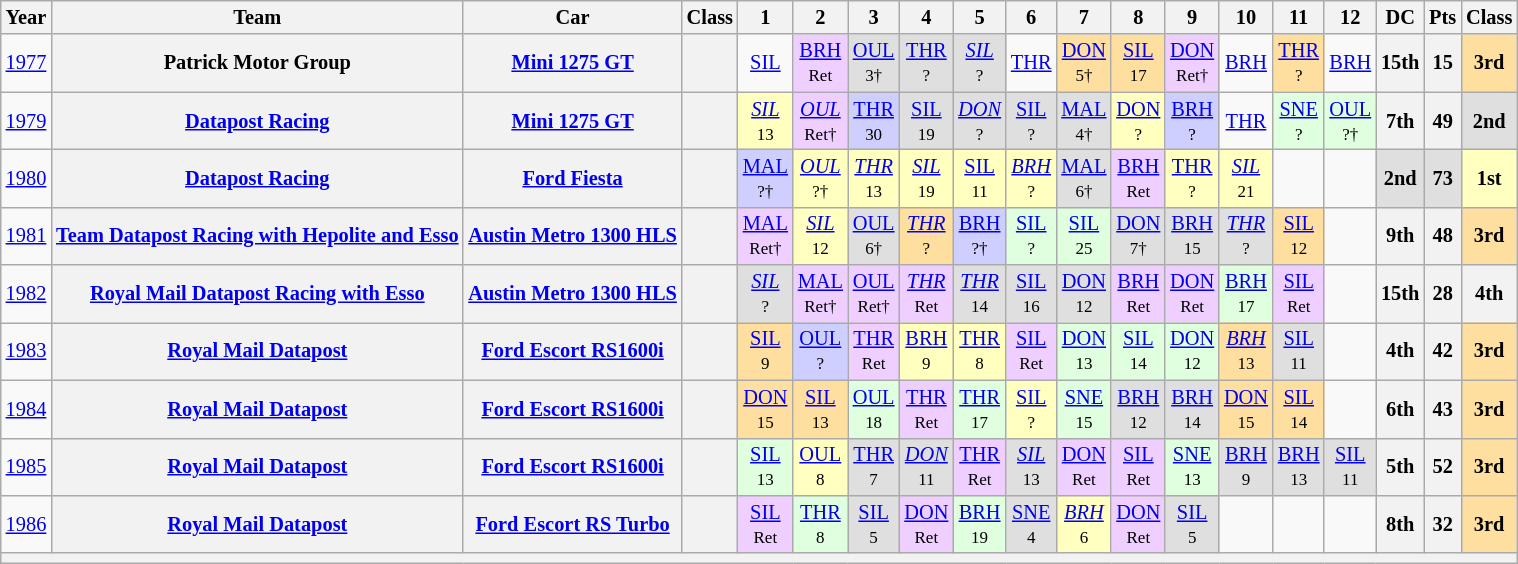<table class="wikitable" style="text-align:center; font-size:85%">
<tr>
<th>Year</th>
<th>Team</th>
<th>Car</th>
<th>Class</th>
<th>1</th>
<th>2</th>
<th>3</th>
<th>4</th>
<th>5</th>
<th>6</th>
<th>7</th>
<th>8</th>
<th>9</th>
<th>10</th>
<th>11</th>
<th>12</th>
<th>DC</th>
<th>Pts</th>
<th>Class</th>
</tr>
<tr>
<td><a href='#'>1977</a></td>
<th>Patrick Motor Group</th>
<th><a href='#'>Mini 1275 GT</a></th>
<th><span></span></th>
<td><a href='#'>SIL</a></td>
<td style="background:#EFCFFF;"><a href='#'>BRH</a><br><small>Ret</small></td>
<td style="background:#DFDFDF;"><a href='#'>OUL</a><br><small>3†</small></td>
<td style="background:#DFDFDF;"><a href='#'>THR</a><br><small>?</small></td>
<td style="background:#DFDFDF;"><em><a href='#'>SIL</a></em><br><small>?</small></td>
<td><a href='#'>THR</a></td>
<td style="background:#FFDF9F;"><a href='#'>DON</a><br><small>5†</small></td>
<td style="background:#FFDF9F;"><a href='#'>SIL</a><br><small>17</small></td>
<td style="background:#EFCFFF;"><a href='#'>DON</a><br><small>Ret†</small></td>
<td><a href='#'>BRH</a></td>
<td style="background:#FFDF9F;"><a href='#'>THR</a><br><small>?</small></td>
<td><a href='#'>BRH</a></td>
<th>15th</th>
<th>15</th>
<td style="background:#FFDF9F;"><strong>3rd</strong></td>
</tr>
<tr>
<td><a href='#'>1979</a></td>
<th><a href='#'>Datapost Racing</a></th>
<th><a href='#'>Mini 1275 GT</a></th>
<th><span></span></th>
<td style="background:#FFFFBF;"><em><a href='#'>SIL</a></em><br><small>13</small></td>
<td style="background:#EFCFFF;"><em><a href='#'>OUL</a></em><br><small>Ret†</small></td>
<td style="background:#CFCFFF;"><a href='#'>THR</a><br><small>30</small></td>
<td style="background:#DFDFDF;"><a href='#'>SIL</a><br><small>19</small></td>
<td style="background:#DFDFDF;"><em><a href='#'>DON</a></em><br><small>?</small></td>
<td style="background:#DFDFDF;"><a href='#'>SIL</a><br><small>?</small></td>
<td style="background:#DFDFDF;"><a href='#'>MAL</a><br><small>4†</small></td>
<td style="background:#FFFFBF;"><a href='#'>DON</a><br><small>?</small></td>
<td style="background:#CFCFFF;"><a href='#'>BRH</a><br><small>?</small></td>
<td><a href='#'>THR</a></td>
<td style="background:#DFFFDF;"><a href='#'>SNE</a><br><small>?</small></td>
<td style="background:#DFFFDF;"><a href='#'>OUL</a><br><small>?†</small></td>
<th>7th</th>
<th>49</th>
<td style="background:#DFDFDF;"><strong>2nd</strong></td>
</tr>
<tr>
<td><a href='#'>1980</a></td>
<th><a href='#'>Datapost Racing</a></th>
<th><a href='#'>Ford Fiesta</a></th>
<th><span></span></th>
<td style="background:#CFCFFF;"><a href='#'>MAL</a><br><small>?†</small></td>
<td style="background:#FFFFBF;"><em><a href='#'>OUL</a></em><br><small>?†</small></td>
<td style="background:#FFFFBF;"><em><a href='#'>THR</a></em><br><small>13</small></td>
<td style="background:#FFFFBF;"><em><a href='#'>SIL</a></em><br><small>19</small></td>
<td style="background:#FFFFBF;"><a href='#'>SIL</a><br><small>11</small></td>
<td style="background:#FFFFBF;"><em><a href='#'>BRH</a></em><br><small>?</small></td>
<td style="background:#DFDFDF;"><a href='#'>MAL</a><br><small>6†</small></td>
<td style="background:#EFCFFF;"><a href='#'>BRH</a><br><small>Ret</small></td>
<td style="background:#FFFFBF;"><a href='#'>THR</a><br><small>?</small></td>
<td style="background:#FFFFBF;"><em><a href='#'>SIL</a></em><br><small>21</small></td>
<td></td>
<td></td>
<td style="background:#DFDFDF;"><strong>2nd</strong></td>
<td style="background:#DFDFDF;"><strong>73</strong></td>
<td style="background:#FFFFBF;"><strong>1st</strong></td>
</tr>
<tr>
<td><a href='#'>1981</a></td>
<th><a href='#'>Team Datapost Racing with Hepolite and Esso</a></th>
<th><a href='#'>Austin Metro 1300 HLS</a></th>
<th><span></span></th>
<td style="background:#EFCFFF;"><a href='#'>MAL</a><br><small>Ret†</small></td>
<td style="background:#FFFFBF;"><em><a href='#'>SIL</a></em><br><small>12</small></td>
<td style="background:#DFDFDF;"><a href='#'>OUL</a><br><small>6†</small></td>
<td style="background:#FFDF9F;"><em><a href='#'>THR</a></em><br><small>?</small></td>
<td style="background:#CFCFFF;"><a href='#'>BRH</a><br><small>?†</small></td>
<td style="background:#DFFFDF;"><a href='#'>SIL</a><br><small>?</small></td>
<td style="background:#DFFFDF;"><a href='#'>SIL</a><br><small>25</small></td>
<td style="background:#DFDFDF;"><a href='#'>DON</a><br><small>7†</small></td>
<td style="background:#DFDFDF;"><a href='#'>BRH</a><br><small>15</small></td>
<td style="background:#DFDFDF;"><em><a href='#'>THR</a></em><br><small>?</small></td>
<td style="background:#FFDF9F;"><a href='#'>SIL</a><br><small>12</small></td>
<td></td>
<th>9th</th>
<th>48</th>
<td style="background:#FFDF9F;"><strong>3rd</strong></td>
</tr>
<tr>
<td><a href='#'>1982</a></td>
<th><a href='#'>Royal Mail Datapost Racing with Esso</a></th>
<th><a href='#'>Austin Metro 1300 HLS</a></th>
<th><span></span></th>
<td style="background:#DFDFDF;"><em><a href='#'>SIL</a></em><br><small>?</small></td>
<td style="background:#EFCFFF;"><a href='#'>MAL</a><br><small>Ret†</small></td>
<td style="background:#EFCFFF;"><a href='#'>OUL</a><br><small>Ret†</small></td>
<td style="background:#EFCFFF;"><em><a href='#'>THR</a></em><br><small>Ret</small></td>
<td style="background:#DFDFDF;"><em><a href='#'>THR</a></em><br><small>14</small></td>
<td style="background:#DFDFDF;"><a href='#'>SIL</a><br><small>16</small></td>
<td style="background:#DFDFDF;"><a href='#'>DON</a><br><small>12</small></td>
<td style="background:#EFCFFF;"><a href='#'>BRH</a><br><small>Ret</small></td>
<td style="background:#EFCFFF;"><a href='#'>DON</a><br><small>Ret</small></td>
<td style="background:#DFFFDF;"><a href='#'>BRH</a><br><small>17</small></td>
<td style="background:#EFCFFF;"><a href='#'>SIL</a><br><small>Ret</small></td>
<td></td>
<th>15th</th>
<th>28</th>
<th>4th</th>
</tr>
<tr>
<td><a href='#'>1983</a></td>
<th><a href='#'>Royal Mail Datapost</a></th>
<th><a href='#'>Ford Escort RS1600i</a></th>
<th><span></span></th>
<td style="background:#FFDF9F;"><a href='#'>SIL</a><br><small>9</small></td>
<td style="background:#CFCFFF;"><a href='#'>OUL</a><br><small>?</small></td>
<td style="background:#EFCFFF;"><a href='#'>THR</a><br><small>Ret</small></td>
<td style="background:#FFFFBF;"><a href='#'>BRH</a><br><small>9</small></td>
<td style="background:#FFFFBF;"><a href='#'>THR</a><br><small>8</small></td>
<td style="background:#EFCFFF;"><a href='#'>SIL</a><br><small>Ret</small></td>
<td style="background:#DFFFDF;"><a href='#'>DON</a><br><small>13</small></td>
<td style="background:#DFFFDF;"><a href='#'>SIL</a><br><small>14</small></td>
<td style="background:#DFFFDF;"><a href='#'>DON</a><br><small>12</small></td>
<td style="background:#FFDF9F;"><em><a href='#'>BRH</a></em><br><small>13</small></td>
<td style="background:#DFDFDF;"><a href='#'>SIL</a><br><small>11</small></td>
<td></td>
<th>4th</th>
<th>42</th>
<td style="background:#FFDF9F;"><strong>3rd</strong></td>
</tr>
<tr>
<td><a href='#'>1984</a></td>
<th><a href='#'>Royal Mail Datapost</a></th>
<th><a href='#'>Ford Escort RS1600i</a></th>
<th><span></span></th>
<td style="background:#FFDF9F;"><a href='#'>DON</a><br><small>15</small></td>
<td style="background:#FFDF9F;"><a href='#'>SIL</a><br><small>13</small></td>
<td style="background:#DFFFDF;"><a href='#'>OUL</a><br><small>18</small></td>
<td style="background:#EFCFFF;"><a href='#'>THR</a><br><small>Ret</small></td>
<td style="background:#DFFFDF;"><a href='#'>THR</a><br><small>17</small></td>
<td style="background:#FFFFBF;"><a href='#'>SIL</a><br><small>?</small></td>
<td style="background:#DFFFDF;"><a href='#'>SNE</a><br><small>15</small></td>
<td style="background:#DFDFDF;"><a href='#'>BRH</a><br><small>12</small></td>
<td style="background:#DFDFDF;"><a href='#'>BRH</a><br><small>14</small></td>
<td style="background:#FFDF9F;"><a href='#'>DON</a><br><small>15</small></td>
<td style="background:#FFDF9F;"><a href='#'>SIL</a><br><small>14</small></td>
<td></td>
<th>6th</th>
<th>43</th>
<td style="background:#FFDF9F;"><strong>3rd</strong></td>
</tr>
<tr>
<td><a href='#'>1985</a></td>
<th><a href='#'>Royal Mail Datapost</a></th>
<th><a href='#'>Ford Escort RS1600i</a></th>
<th><span></span></th>
<td style="background:#DFFFDF;"><a href='#'>SIL</a><br><small>13</small></td>
<td style="background:#FFFFBF;"><a href='#'>OUL</a><br><small>8</small></td>
<td style="background:#DFDFDF;"><a href='#'>THR</a><br><small>7</small></td>
<td style="background:#DFDFDF;"><em><a href='#'>DON</a></em><br><small>11</small></td>
<td style="background:#EFCFFF;"><a href='#'>THR</a><br><small>Ret</small></td>
<td style="background:#DFDFDF;"><em><a href='#'>SIL</a></em><br><small>13</small></td>
<td style="background:#EFCFFF;"><a href='#'>DON</a><br><small>Ret</small></td>
<td style="background:#EFCFFF;"><a href='#'>SIL</a><br><small>Ret</small></td>
<td style="background:#DFFFDF;"><a href='#'>SNE</a><br><small>13</small></td>
<td style="background:#DFDFDF;"><a href='#'>BRH</a><br><small>9</small></td>
<td style="background:#DFDFDF;"><a href='#'>BRH</a><br><small>13</small></td>
<td style="background:#DFDFDF;"><a href='#'>SIL</a><br><small>11</small></td>
<th>5th</th>
<th>52</th>
<td style="background:#FFDF9F;"><strong>3rd</strong></td>
</tr>
<tr>
<td><a href='#'>1986</a></td>
<th><a href='#'>Royal Mail Datapost</a></th>
<th><a href='#'>Ford Escort RS Turbo</a></th>
<th><span></span></th>
<td style="background:#EFCFFF;"><a href='#'>SIL</a><br><small>Ret</small></td>
<td style="background:#DFFFDF;"><a href='#'>THR</a><br><small>8</small></td>
<td style="background:#DFDFDF;"><a href='#'>SIL</a><br><small>5</small></td>
<td style="background:#EFCFFF;"><a href='#'>DON</a><br><small>Ret</small></td>
<td style="background:#DFFFDF;"><a href='#'>BRH</a><br><small>19</small></td>
<td style="background:#DFDFDF;"><a href='#'>SNE</a><br><small>4</small></td>
<td style="background:#FFFFBF;"><em><a href='#'>BRH</a></em><br><small>6</small></td>
<td style="background:#EFCFFF;"><a href='#'>DON</a><br><small>Ret</small></td>
<td style="background:#DFDFDF;"><a href='#'>SIL</a><br><small>5</small></td>
<td></td>
<td></td>
<td></td>
<th>8th</th>
<th>32</th>
<td style="background:#FFDF9F;"><strong>3rd</strong></td>
</tr>
<tr>
<th colspan="19"></th>
</tr>
</table>
